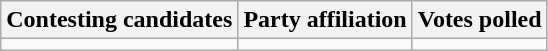<table class="wikitable sortable">
<tr>
<th>Contesting candidates</th>
<th>Party affiliation</th>
<th>Votes polled</th>
</tr>
<tr>
<td></td>
<td></td>
<td></td>
</tr>
</table>
